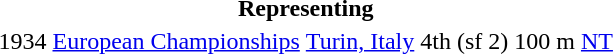<table>
<tr>
<th colspan="6">Representing </th>
</tr>
<tr>
<td>1934</td>
<td><a href='#'>European Championships</a></td>
<td><a href='#'>Turin, Italy</a></td>
<td>4th (sf 2)</td>
<td>100 m</td>
<td><a href='#'>NT</a></td>
</tr>
</table>
